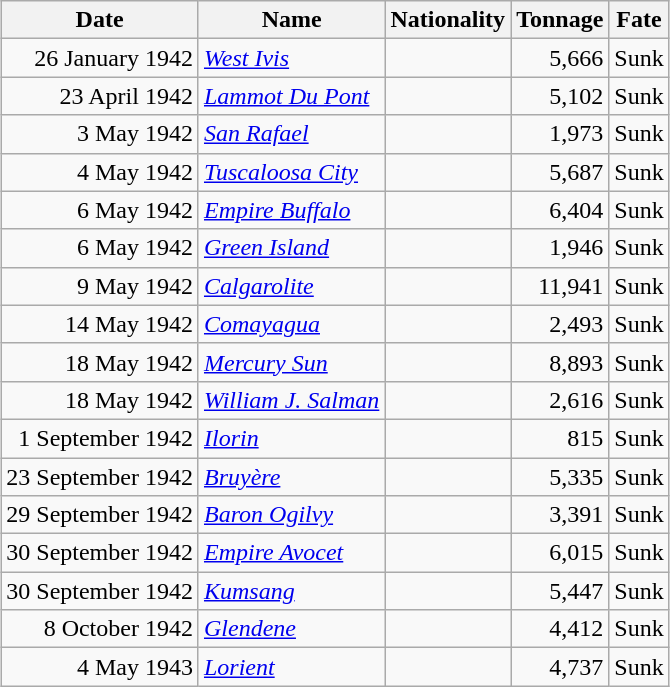<table class="wikitable sortable" style="margin: 1em auto 1em auto;"|->
<tr>
<th>Date</th>
<th>Name</th>
<th>Nationality</th>
<th>Tonnage</th>
<th>Fate</th>
</tr>
<tr>
<td align="right">26 January 1942</td>
<td align="left"><em><a href='#'>West Ivis</a></em></td>
<td align="left"></td>
<td align="right">5,666</td>
<td align="left">Sunk</td>
</tr>
<tr>
<td align="right">23 April 1942</td>
<td align="left"><em><a href='#'>Lammot Du Pont</a></em></td>
<td align="left"></td>
<td align="right">5,102</td>
<td align="left">Sunk</td>
</tr>
<tr>
<td align="right">3 May 1942</td>
<td align="left"><em><a href='#'>San Rafael</a></em></td>
<td align="left"></td>
<td align="right">1,973</td>
<td align="left">Sunk</td>
</tr>
<tr>
<td align="right">4 May 1942</td>
<td align="left"><em><a href='#'>Tuscaloosa City</a></em></td>
<td align="left"></td>
<td align="right">5,687</td>
<td align="left">Sunk</td>
</tr>
<tr>
<td align="right">6 May 1942</td>
<td align="left"><a href='#'><em>Empire Buffalo</em></a></td>
<td align="left"></td>
<td align="right">6,404</td>
<td align="left">Sunk</td>
</tr>
<tr>
<td align="right">6 May 1942</td>
<td align="left"><em><a href='#'>Green Island</a></em></td>
<td align="left"></td>
<td align="right">1,946</td>
<td align="left">Sunk</td>
</tr>
<tr>
<td align="right">9 May 1942</td>
<td align="left"><em><a href='#'>Calgarolite</a></em></td>
<td align="left"></td>
<td align="right">11,941</td>
<td align="left">Sunk</td>
</tr>
<tr>
<td align="right">14 May 1942</td>
<td align="left"><em><a href='#'>Comayagua</a></em></td>
<td align="left"></td>
<td align="right">2,493</td>
<td align="left">Sunk</td>
</tr>
<tr>
<td align="right">18 May 1942</td>
<td align="left"><em><a href='#'>Mercury Sun</a></em></td>
<td align="left"></td>
<td align="right">8,893</td>
<td align="left">Sunk</td>
</tr>
<tr>
<td align="right">18 May 1942</td>
<td align="left"><em><a href='#'>William J. Salman</a></em></td>
<td align="left"></td>
<td align="right">2,616</td>
<td align="left">Sunk</td>
</tr>
<tr>
<td align="right">1 September 1942</td>
<td align="left"><em><a href='#'>Ilorin</a></em></td>
<td align="left"></td>
<td align="right">815</td>
<td align="left">Sunk</td>
</tr>
<tr>
<td align="right">23 September 1942</td>
<td align="left"><em><a href='#'>Bruyère</a></em></td>
<td align="left"></td>
<td align="right">5,335</td>
<td align="left">Sunk</td>
</tr>
<tr>
<td align="right">29 September 1942</td>
<td align="left"><em><a href='#'>Baron Ogilvy</a></em></td>
<td align="left"></td>
<td align="right">3,391</td>
<td align="left">Sunk</td>
</tr>
<tr>
<td align="right">30 September 1942</td>
<td align="left"><a href='#'><em>Empire Avocet</em></a></td>
<td align="left"></td>
<td align="right">6,015</td>
<td align="left">Sunk</td>
</tr>
<tr>
<td align="right">30 September 1942</td>
<td align="left"><em><a href='#'>Kumsang</a></em></td>
<td align="left"></td>
<td align="right">5,447</td>
<td align="left">Sunk</td>
</tr>
<tr>
<td align="right">8 October 1942</td>
<td align="left"><em><a href='#'>Glendene</a></em></td>
<td align="left"></td>
<td align="right">4,412</td>
<td align="left">Sunk</td>
</tr>
<tr>
<td align="right">4 May 1943</td>
<td align="left"><em><a href='#'>Lorient</a></em></td>
<td align="left"></td>
<td align="right">4,737</td>
<td align="left">Sunk</td>
</tr>
</table>
